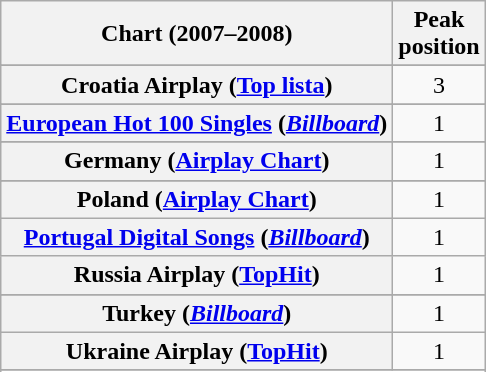<table class="wikitable sortable plainrowheaders" style="text-align:center">
<tr>
<th scope="col">Chart (2007–2008)</th>
<th scope="col">Peak<br>position</th>
</tr>
<tr>
</tr>
<tr>
</tr>
<tr>
</tr>
<tr>
</tr>
<tr>
</tr>
<tr>
</tr>
<tr>
</tr>
<tr>
</tr>
<tr>
</tr>
<tr>
</tr>
<tr>
<th scope="row">Croatia Airplay (<a href='#'>Top lista</a>)</th>
<td>3</td>
</tr>
<tr>
</tr>
<tr>
</tr>
<tr>
<th scope="row"><a href='#'>European Hot 100 Singles</a> (<em><a href='#'>Billboard</a></em>)</th>
<td>1</td>
</tr>
<tr>
</tr>
<tr>
</tr>
<tr>
</tr>
<tr>
<th scope="row">Germany (<a href='#'>Airplay Chart</a>)</th>
<td>1</td>
</tr>
<tr>
</tr>
<tr>
</tr>
<tr>
</tr>
<tr>
</tr>
<tr>
</tr>
<tr>
</tr>
<tr>
</tr>
<tr>
</tr>
<tr>
<th scope="row">Poland (<a href='#'>Airplay Chart</a>)</th>
<td>1</td>
</tr>
<tr>
<th scope="row"><a href='#'>Portugal Digital Songs</a> (<em><a href='#'>Billboard</a></em>)</th>
<td>1</td>
</tr>
<tr>
<th scope="row">Russia Airplay (<a href='#'>TopHit</a>)</th>
<td>1</td>
</tr>
<tr>
</tr>
<tr>
</tr>
<tr>
</tr>
<tr>
</tr>
<tr>
<th scope="row">Turkey (<em><a href='#'>Billboard</a></em>)</th>
<td>1</td>
</tr>
<tr>
<th scope="row">Ukraine Airplay (<a href='#'>TopHit</a>)</th>
<td>1</td>
</tr>
<tr>
</tr>
<tr>
</tr>
<tr>
</tr>
<tr>
</tr>
<tr>
</tr>
<tr>
</tr>
<tr>
</tr>
<tr>
</tr>
</table>
